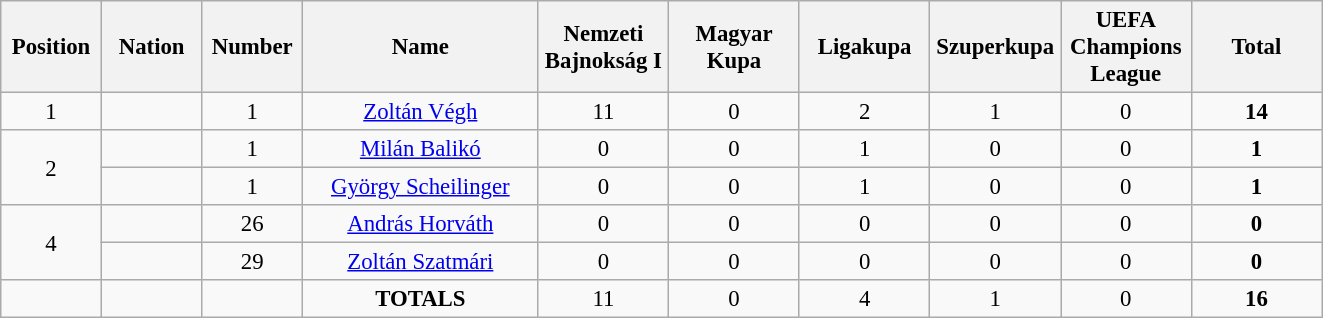<table class="wikitable" style="font-size: 95%; text-align: center;">
<tr>
<th width=60>Position</th>
<th width=60>Nation</th>
<th width=60>Number</th>
<th width=150>Name</th>
<th width=80>Nemzeti Bajnokság I</th>
<th width="80">Magyar Kupa</th>
<th width="80">Ligakupa</th>
<th width="80">Szuperkupa</th>
<th width="80">UEFA Champions League</th>
<th width=80>Total</th>
</tr>
<tr>
<td>1</td>
<td></td>
<td>1</td>
<td><a href='#'>Zoltán Végh</a></td>
<td>11</td>
<td>0</td>
<td>2</td>
<td>1</td>
<td>0</td>
<td><strong>14</strong></td>
</tr>
<tr>
<td rowspan="2">2</td>
<td></td>
<td>1</td>
<td><a href='#'>Milán Balikó</a></td>
<td>0</td>
<td>0</td>
<td>1</td>
<td>0</td>
<td>0</td>
<td><strong>1</strong></td>
</tr>
<tr>
<td></td>
<td>1</td>
<td><a href='#'>György Scheilinger</a></td>
<td>0</td>
<td>0</td>
<td>1</td>
<td>0</td>
<td>0</td>
<td><strong>1</strong></td>
</tr>
<tr>
<td rowspan="2">4</td>
<td></td>
<td>26</td>
<td><a href='#'>András Horváth</a></td>
<td>0</td>
<td>0</td>
<td>0</td>
<td>0</td>
<td>0</td>
<td><strong>0</strong></td>
</tr>
<tr>
<td></td>
<td>29</td>
<td><a href='#'>Zoltán Szatmári</a></td>
<td>0</td>
<td>0</td>
<td>0</td>
<td>0</td>
<td>0</td>
<td><strong>0</strong></td>
</tr>
<tr>
<td></td>
<td></td>
<td></td>
<td><strong>TOTALS</strong></td>
<td>11</td>
<td>0</td>
<td>4</td>
<td>1</td>
<td>0</td>
<td><strong>16</strong></td>
</tr>
</table>
